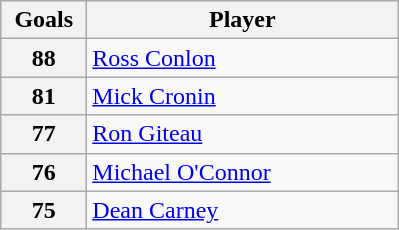<table class="wikitable" style="text-align:left;">
<tr>
<th width=50>Goals</th>
<th width=200>Player</th>
</tr>
<tr>
<th>88</th>
<td> <a href='#'>Ross Conlon</a></td>
</tr>
<tr>
<th>81</th>
<td> <a href='#'>Mick Cronin</a></td>
</tr>
<tr>
<th>77</th>
<td> <a href='#'>Ron Giteau</a></td>
</tr>
<tr>
<th>76</th>
<td> <a href='#'>Michael O'Connor</a></td>
</tr>
<tr>
<th>75</th>
<td> <a href='#'>Dean Carney</a></td>
</tr>
</table>
